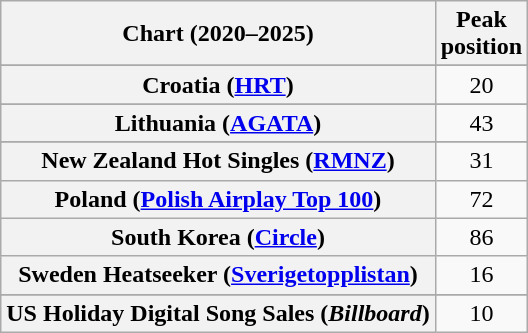<table class="wikitable sortable plainrowheaders" style="text-align:center">
<tr>
<th scope="col">Chart (2020–2025)</th>
<th scope="col">Peak<br>position</th>
</tr>
<tr>
</tr>
<tr>
</tr>
<tr>
</tr>
<tr>
<th scope="row">Croatia (<a href='#'>HRT</a>)</th>
<td>20</td>
</tr>
<tr>
</tr>
<tr>
</tr>
<tr>
</tr>
<tr>
</tr>
<tr>
</tr>
<tr>
</tr>
<tr>
<th scope="row">Lithuania (<a href='#'>AGATA</a>)</th>
<td>43</td>
</tr>
<tr>
</tr>
<tr>
</tr>
<tr>
<th scope="row">New Zealand Hot Singles (<a href='#'>RMNZ</a>)</th>
<td>31</td>
</tr>
<tr>
<th scope="row">Poland (<a href='#'>Polish Airplay Top 100</a>)</th>
<td>72</td>
</tr>
<tr>
<th scope="row">South Korea (<a href='#'>Circle</a>)</th>
<td>86</td>
</tr>
<tr>
<th scope="row">Sweden Heatseeker (<a href='#'>Sverigetopplistan</a>)</th>
<td>16</td>
</tr>
<tr>
</tr>
<tr>
</tr>
<tr>
</tr>
<tr>
<th scope="row">US Holiday Digital Song Sales (<em>Billboard</em>)</th>
<td>10</td>
</tr>
</table>
